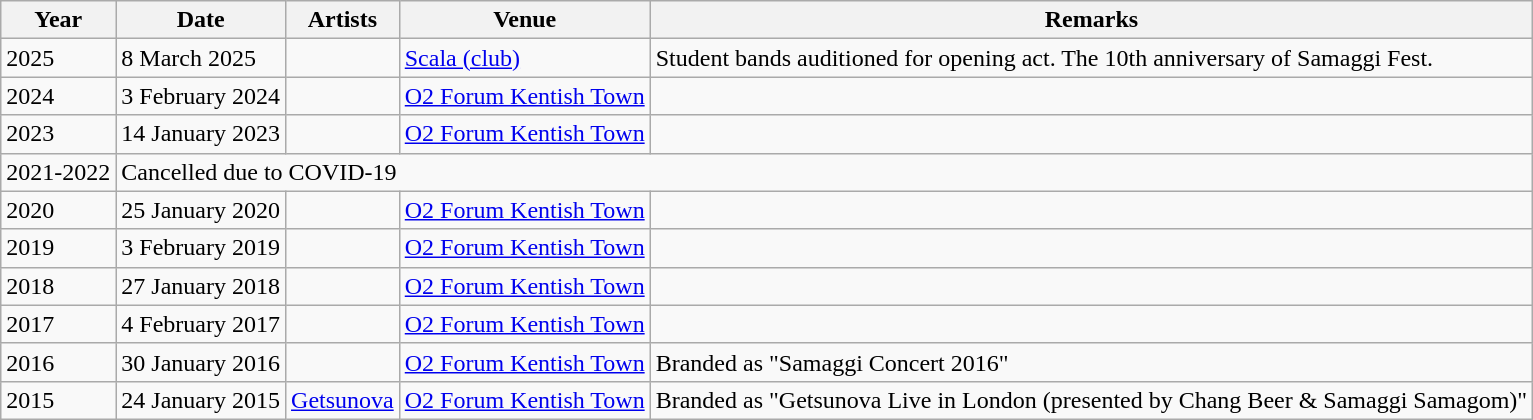<table class="wikitable">
<tr>
<th>Year</th>
<th>Date</th>
<th>Artists</th>
<th>Venue</th>
<th>Remarks</th>
</tr>
<tr>
<td>2025</td>
<td>8 March 2025</td>
<td></td>
<td><a href='#'>Scala (club)</a></td>
<td>Student bands auditioned for opening act. The 10th anniversary of Samaggi Fest.</td>
</tr>
<tr>
<td>2024</td>
<td>3 February 2024</td>
<td></td>
<td><a href='#'>O2 Forum Kentish Town</a></td>
<td></td>
</tr>
<tr>
<td>2023</td>
<td>14 January 2023</td>
<td></td>
<td><a href='#'>O2 Forum Kentish Town</a></td>
<td></td>
</tr>
<tr>
<td>2021-2022</td>
<td colspan="4">Cancelled due to COVID-19</td>
</tr>
<tr>
<td>2020</td>
<td>25 January 2020</td>
<td></td>
<td><a href='#'>O2 Forum Kentish Town</a></td>
<td></td>
</tr>
<tr>
<td>2019</td>
<td>3 February 2019</td>
<td></td>
<td><a href='#'>O2 Forum Kentish Town</a></td>
<td></td>
</tr>
<tr>
<td>2018</td>
<td>27 January 2018</td>
<td></td>
<td><a href='#'>O2 Forum Kentish Town</a></td>
<td></td>
</tr>
<tr>
<td>2017</td>
<td>4 February 2017</td>
<td></td>
<td><a href='#'>O2 Forum Kentish Town</a></td>
<td></td>
</tr>
<tr>
<td>2016</td>
<td>30 January 2016</td>
<td></td>
<td><a href='#'>O2 Forum Kentish Town</a></td>
<td>Branded as "Samaggi Concert 2016"</td>
</tr>
<tr>
<td>2015</td>
<td>24 January 2015</td>
<td><a href='#'>Getsunova</a></td>
<td><a href='#'>O2 Forum Kentish Town</a></td>
<td>Branded as "Getsunova Live in London (presented by Chang Beer & Samaggi Samagom)"</td>
</tr>
</table>
